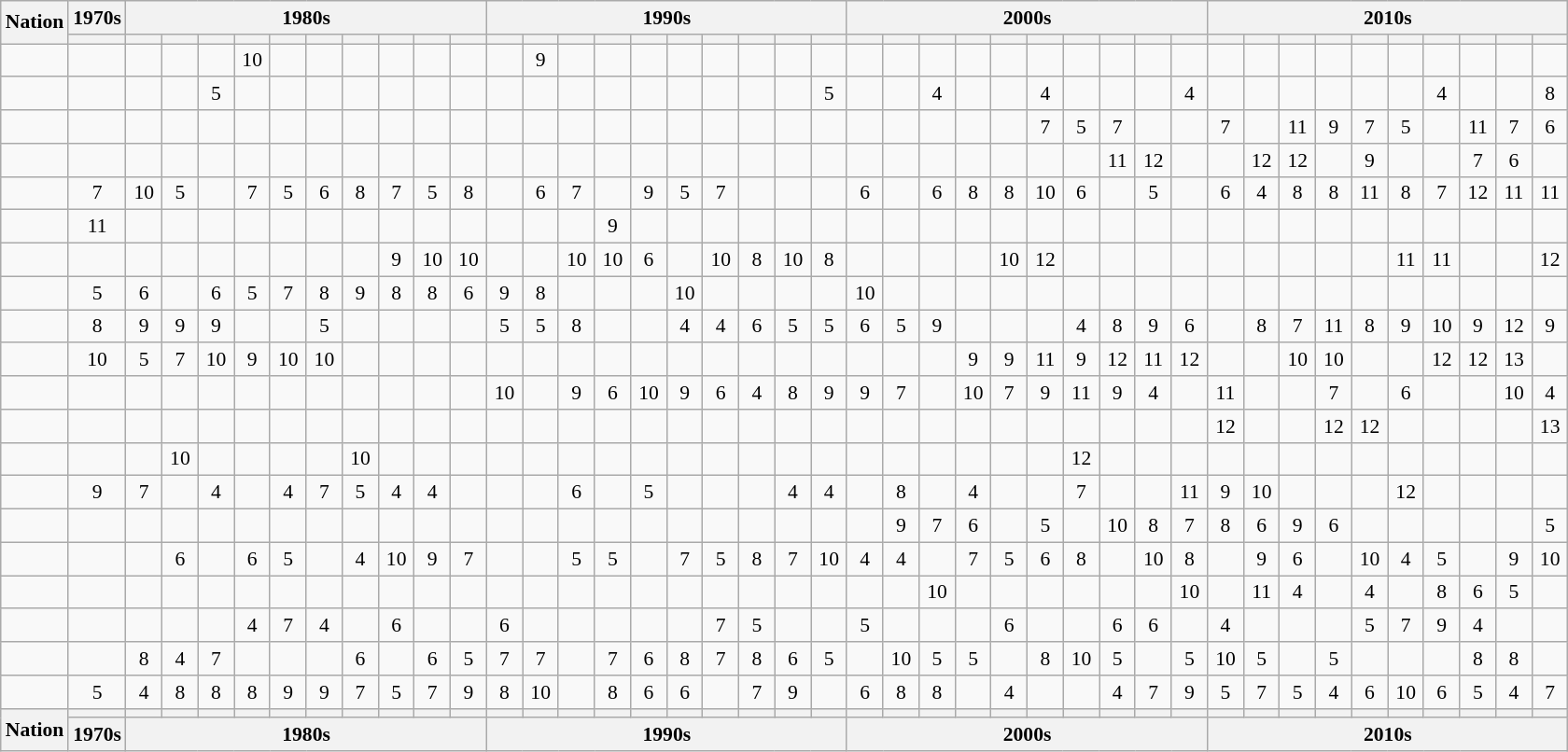<table class="wikitable" style="text-align:center; font-size:90%;">
<tr>
<th rowspan=2>Nation</th>
<th colspan=1>1970s</th>
<th colspan=10>1980s</th>
<th colspan=10>1990s</th>
<th colspan=10>2000s</th>
<th colspan=10>2010s</th>
</tr>
<tr>
<th width=19px></th>
<th width=19px></th>
<th width=19px></th>
<th width=19px></th>
<th width=19px></th>
<th width=19px></th>
<th width=19px></th>
<th width=19px></th>
<th width=19px></th>
<th width=19px></th>
<th width=19px></th>
<th width=19px></th>
<th width=19px></th>
<th width=19px></th>
<th width=19px></th>
<th width=19px></th>
<th width=19px></th>
<th width=19px></th>
<th width=19px></th>
<th width=19px></th>
<th width=19px></th>
<th width=19px></th>
<th width=19px></th>
<th width=19px></th>
<th width=19px></th>
<th width=19px></th>
<th width=19px></th>
<th width=19px></th>
<th width=19px></th>
<th width=19px></th>
<th width=19px></th>
<th width=19px></th>
<th width=19px></th>
<th width=19px></th>
<th width=19px></th>
<th width=19px></th>
<th width=19px></th>
<th width=19px></th>
<th width=19px></th>
<th width=19px></th>
<th width=19px></th>
</tr>
<tr>
<td align=left></td>
<td></td>
<td></td>
<td></td>
<td></td>
<td>10</td>
<td></td>
<td></td>
<td></td>
<td></td>
<td></td>
<td></td>
<td></td>
<td>9</td>
<td></td>
<td></td>
<td></td>
<td></td>
<td></td>
<td></td>
<td></td>
<td></td>
<td></td>
<td></td>
<td></td>
<td></td>
<td></td>
<td></td>
<td></td>
<td></td>
<td></td>
<td></td>
<td></td>
<td></td>
<td></td>
<td></td>
<td></td>
<td></td>
<td></td>
<td></td>
<td></td>
<td></td>
</tr>
<tr>
<td align=left></td>
<td></td>
<td></td>
<td></td>
<td>5</td>
<td></td>
<td></td>
<td></td>
<td></td>
<td></td>
<td></td>
<td></td>
<td></td>
<td></td>
<td></td>
<td></td>
<td></td>
<td></td>
<td></td>
<td></td>
<td></td>
<td>5</td>
<td></td>
<td></td>
<td>4</td>
<td></td>
<td></td>
<td>4</td>
<td></td>
<td></td>
<td></td>
<td>4</td>
<td></td>
<td></td>
<td></td>
<td></td>
<td></td>
<td></td>
<td>4</td>
<td></td>
<td></td>
<td>8</td>
</tr>
<tr>
<td align=left></td>
<td></td>
<td></td>
<td></td>
<td></td>
<td></td>
<td></td>
<td></td>
<td></td>
<td></td>
<td></td>
<td></td>
<td></td>
<td></td>
<td></td>
<td></td>
<td></td>
<td></td>
<td></td>
<td></td>
<td></td>
<td></td>
<td></td>
<td></td>
<td></td>
<td></td>
<td></td>
<td>7</td>
<td>5</td>
<td>7</td>
<td></td>
<td></td>
<td>7</td>
<td></td>
<td>11</td>
<td>9</td>
<td>7</td>
<td>5</td>
<td></td>
<td>11</td>
<td>7</td>
<td>6</td>
</tr>
<tr>
<td align=left></td>
<td></td>
<td></td>
<td></td>
<td></td>
<td></td>
<td></td>
<td></td>
<td></td>
<td></td>
<td></td>
<td></td>
<td></td>
<td></td>
<td></td>
<td></td>
<td></td>
<td></td>
<td></td>
<td></td>
<td></td>
<td></td>
<td></td>
<td></td>
<td></td>
<td></td>
<td></td>
<td></td>
<td></td>
<td>11</td>
<td>12</td>
<td></td>
<td></td>
<td>12</td>
<td>12</td>
<td></td>
<td>9</td>
<td></td>
<td></td>
<td>7</td>
<td>6</td>
<td></td>
</tr>
<tr>
<td align=left></td>
<td>7</td>
<td>10</td>
<td>5</td>
<td></td>
<td>7</td>
<td>5</td>
<td>6</td>
<td>8</td>
<td>7</td>
<td>5</td>
<td>8</td>
<td></td>
<td>6</td>
<td>7</td>
<td></td>
<td>9</td>
<td>5</td>
<td>7</td>
<td></td>
<td></td>
<td></td>
<td>6</td>
<td></td>
<td>6</td>
<td>8</td>
<td>8</td>
<td>10</td>
<td>6</td>
<td></td>
<td>5</td>
<td></td>
<td>6</td>
<td>4</td>
<td>8</td>
<td>8</td>
<td>11</td>
<td>8</td>
<td>7</td>
<td>12</td>
<td>11</td>
<td>11</td>
</tr>
<tr>
<td align=left></td>
<td>11</td>
<td></td>
<td></td>
<td></td>
<td></td>
<td></td>
<td></td>
<td></td>
<td></td>
<td></td>
<td></td>
<td></td>
<td></td>
<td></td>
<td>9</td>
<td></td>
<td></td>
<td></td>
<td></td>
<td></td>
<td></td>
<td></td>
<td></td>
<td></td>
<td></td>
<td></td>
<td></td>
<td></td>
<td></td>
<td></td>
<td></td>
<td></td>
<td></td>
<td></td>
<td></td>
<td></td>
<td></td>
<td></td>
<td></td>
<td></td>
<td></td>
</tr>
<tr>
<td align=left></td>
<td></td>
<td></td>
<td></td>
<td></td>
<td></td>
<td></td>
<td></td>
<td></td>
<td>9</td>
<td>10</td>
<td>10</td>
<td></td>
<td></td>
<td>10</td>
<td>10</td>
<td>6</td>
<td></td>
<td>10</td>
<td>8</td>
<td>10</td>
<td>8</td>
<td></td>
<td></td>
<td></td>
<td></td>
<td>10</td>
<td>12</td>
<td></td>
<td></td>
<td></td>
<td></td>
<td></td>
<td></td>
<td></td>
<td></td>
<td></td>
<td>11</td>
<td>11</td>
<td></td>
<td></td>
<td>12</td>
</tr>
<tr>
<td align=left></td>
<td>5</td>
<td>6</td>
<td></td>
<td>6</td>
<td>5</td>
<td>7</td>
<td>8</td>
<td>9</td>
<td>8</td>
<td>8</td>
<td>6</td>
<td>9</td>
<td>8</td>
<td></td>
<td></td>
<td></td>
<td>10</td>
<td></td>
<td></td>
<td></td>
<td></td>
<td>10</td>
<td></td>
<td></td>
<td></td>
<td></td>
<td></td>
<td></td>
<td></td>
<td></td>
<td></td>
<td></td>
<td></td>
<td></td>
<td></td>
<td></td>
<td></td>
<td></td>
<td></td>
<td></td>
<td></td>
</tr>
<tr>
<td align=left></td>
<td>8</td>
<td>9</td>
<td>9</td>
<td>9</td>
<td></td>
<td></td>
<td>5</td>
<td></td>
<td></td>
<td></td>
<td></td>
<td>5</td>
<td>5</td>
<td>8</td>
<td></td>
<td></td>
<td>4</td>
<td>4</td>
<td>6</td>
<td>5</td>
<td>5</td>
<td>6</td>
<td>5</td>
<td>9</td>
<td></td>
<td></td>
<td></td>
<td>4</td>
<td>8</td>
<td>9</td>
<td>6</td>
<td></td>
<td>8</td>
<td>7</td>
<td>11</td>
<td>8</td>
<td>9</td>
<td>10</td>
<td>9</td>
<td>12</td>
<td>9</td>
</tr>
<tr>
<td align=left></td>
<td>10</td>
<td>5</td>
<td>7</td>
<td>10</td>
<td>9</td>
<td>10</td>
<td>10</td>
<td></td>
<td></td>
<td></td>
<td></td>
<td></td>
<td></td>
<td></td>
<td></td>
<td></td>
<td></td>
<td></td>
<td></td>
<td></td>
<td></td>
<td></td>
<td></td>
<td></td>
<td>9</td>
<td>9</td>
<td>11</td>
<td>9</td>
<td>12</td>
<td>11</td>
<td>12</td>
<td></td>
<td></td>
<td>10</td>
<td>10</td>
<td></td>
<td></td>
<td>12</td>
<td>12</td>
<td>13</td>
<td></td>
</tr>
<tr>
<td align=left></td>
<td></td>
<td></td>
<td></td>
<td></td>
<td></td>
<td></td>
<td></td>
<td></td>
<td></td>
<td></td>
<td></td>
<td>10</td>
<td></td>
<td>9</td>
<td>6</td>
<td>10</td>
<td>9</td>
<td>6</td>
<td>4</td>
<td>8</td>
<td>9</td>
<td>9</td>
<td>7</td>
<td></td>
<td>10</td>
<td>7</td>
<td>9</td>
<td>11</td>
<td>9</td>
<td>4</td>
<td></td>
<td>11</td>
<td></td>
<td></td>
<td>7</td>
<td></td>
<td>6</td>
<td></td>
<td></td>
<td>10</td>
<td>4</td>
</tr>
<tr>
<td align=left></td>
<td></td>
<td></td>
<td></td>
<td></td>
<td></td>
<td></td>
<td></td>
<td></td>
<td></td>
<td></td>
<td></td>
<td></td>
<td></td>
<td></td>
<td></td>
<td></td>
<td></td>
<td></td>
<td></td>
<td></td>
<td></td>
<td></td>
<td></td>
<td></td>
<td></td>
<td></td>
<td></td>
<td></td>
<td></td>
<td></td>
<td></td>
<td>12</td>
<td></td>
<td></td>
<td>12</td>
<td>12</td>
<td></td>
<td></td>
<td></td>
<td></td>
<td>13</td>
</tr>
<tr>
<td align=left></td>
<td></td>
<td></td>
<td>10</td>
<td></td>
<td></td>
<td></td>
<td></td>
<td>10</td>
<td></td>
<td></td>
<td></td>
<td></td>
<td></td>
<td></td>
<td></td>
<td></td>
<td></td>
<td></td>
<td></td>
<td></td>
<td></td>
<td></td>
<td></td>
<td></td>
<td></td>
<td></td>
<td></td>
<td>12</td>
<td></td>
<td></td>
<td></td>
<td></td>
<td></td>
<td></td>
<td></td>
<td></td>
<td></td>
<td></td>
<td></td>
<td></td>
<td></td>
</tr>
<tr>
<td align=left></td>
<td>9</td>
<td>7</td>
<td></td>
<td>4</td>
<td></td>
<td>4</td>
<td>7</td>
<td>5</td>
<td>4</td>
<td>4</td>
<td></td>
<td></td>
<td></td>
<td>6</td>
<td></td>
<td>5</td>
<td></td>
<td></td>
<td></td>
<td>4</td>
<td>4</td>
<td></td>
<td>8</td>
<td></td>
<td>4</td>
<td></td>
<td></td>
<td>7</td>
<td></td>
<td></td>
<td>11</td>
<td>9</td>
<td>10</td>
<td></td>
<td></td>
<td></td>
<td>12</td>
<td></td>
<td></td>
<td></td>
<td></td>
</tr>
<tr>
<td align=left></td>
<td></td>
<td></td>
<td></td>
<td></td>
<td></td>
<td></td>
<td></td>
<td></td>
<td></td>
<td></td>
<td></td>
<td></td>
<td></td>
<td></td>
<td></td>
<td></td>
<td></td>
<td></td>
<td></td>
<td></td>
<td></td>
<td></td>
<td>9</td>
<td>7</td>
<td>6</td>
<td></td>
<td>5</td>
<td></td>
<td>10</td>
<td>8</td>
<td>7</td>
<td>8</td>
<td>6</td>
<td>9</td>
<td>6</td>
<td></td>
<td></td>
<td></td>
<td></td>
<td></td>
<td>5</td>
</tr>
<tr>
<td align=left></td>
<td></td>
<td></td>
<td>6</td>
<td></td>
<td>6</td>
<td>5</td>
<td></td>
<td>4</td>
<td>10</td>
<td>9</td>
<td>7</td>
<td></td>
<td></td>
<td>5</td>
<td>5</td>
<td></td>
<td>7</td>
<td>5</td>
<td>8</td>
<td>7</td>
<td>10</td>
<td>4</td>
<td>4</td>
<td></td>
<td>7</td>
<td>5</td>
<td>6</td>
<td>8</td>
<td></td>
<td>10</td>
<td>8</td>
<td></td>
<td>9</td>
<td>6</td>
<td></td>
<td>10</td>
<td>4</td>
<td>5</td>
<td></td>
<td>9</td>
<td>10</td>
</tr>
<tr>
<td align=left></td>
<td></td>
<td></td>
<td></td>
<td></td>
<td></td>
<td></td>
<td></td>
<td></td>
<td></td>
<td></td>
<td></td>
<td></td>
<td></td>
<td></td>
<td></td>
<td></td>
<td></td>
<td></td>
<td></td>
<td></td>
<td></td>
<td></td>
<td></td>
<td>10</td>
<td></td>
<td></td>
<td></td>
<td></td>
<td></td>
<td></td>
<td>10</td>
<td></td>
<td>11</td>
<td>4</td>
<td></td>
<td>4</td>
<td></td>
<td>8</td>
<td>6</td>
<td>5</td>
<td></td>
</tr>
<tr>
<td align=left></td>
<td></td>
<td></td>
<td></td>
<td></td>
<td>4</td>
<td>7</td>
<td>4</td>
<td></td>
<td>6</td>
<td></td>
<td></td>
<td>6</td>
<td></td>
<td></td>
<td></td>
<td></td>
<td></td>
<td>7</td>
<td>5</td>
<td></td>
<td></td>
<td>5</td>
<td></td>
<td></td>
<td></td>
<td>6</td>
<td></td>
<td></td>
<td>6</td>
<td>6</td>
<td></td>
<td>4</td>
<td></td>
<td></td>
<td></td>
<td>5</td>
<td>7</td>
<td>9</td>
<td>4</td>
<td></td>
<td></td>
</tr>
<tr>
<td align=left></td>
<td></td>
<td>8</td>
<td>4</td>
<td>7</td>
<td></td>
<td></td>
<td></td>
<td>6</td>
<td></td>
<td>6</td>
<td>5</td>
<td>7</td>
<td>7</td>
<td></td>
<td>7</td>
<td>6</td>
<td>8</td>
<td>7</td>
<td>8</td>
<td>6</td>
<td>5</td>
<td></td>
<td>10</td>
<td>5</td>
<td>5</td>
<td></td>
<td>8</td>
<td>10</td>
<td>5</td>
<td></td>
<td>5</td>
<td>10</td>
<td>5</td>
<td></td>
<td>5</td>
<td></td>
<td></td>
<td></td>
<td>8</td>
<td>8</td>
<td></td>
</tr>
<tr>
<td align=left></td>
<td>5</td>
<td>4</td>
<td>8</td>
<td>8</td>
<td>8</td>
<td>9</td>
<td>9</td>
<td>7</td>
<td>5</td>
<td>7</td>
<td>9</td>
<td>8</td>
<td>10</td>
<td></td>
<td>8</td>
<td>6</td>
<td>6</td>
<td></td>
<td>7</td>
<td>9</td>
<td></td>
<td>6</td>
<td>8</td>
<td>8</td>
<td></td>
<td>4</td>
<td></td>
<td></td>
<td>4</td>
<td>7</td>
<td>9</td>
<td>5</td>
<td>7</td>
<td>5</td>
<td>4</td>
<td>6</td>
<td>10</td>
<td>6</td>
<td>5</td>
<td>4</td>
<td>7</td>
</tr>
<tr>
<th rowspan=2>Nation</th>
<th width=19px></th>
<th width=19px></th>
<th width=19px></th>
<th width=19px></th>
<th width=19px></th>
<th width=19px></th>
<th width=19px></th>
<th width=19px></th>
<th width=19px></th>
<th width=19px></th>
<th width=19px></th>
<th width=19px></th>
<th width=19px></th>
<th width=19px></th>
<th width=19px></th>
<th width=19px></th>
<th width=19px></th>
<th width=19px></th>
<th width=19px></th>
<th width=19px></th>
<th width=19px></th>
<th width=19px></th>
<th width=19px></th>
<th width=19px></th>
<th width=19px></th>
<th width=19px></th>
<th width=19px></th>
<th width=19px></th>
<th width=19px></th>
<th width=19px></th>
<th width=19px></th>
<th width=19px></th>
<th width=19px></th>
<th width=19px></th>
<th width=19px></th>
<th width=19px></th>
<th width=19px></th>
<th width=19px></th>
<th width=19px></th>
<th width=19px></th>
<th width=19px></th>
</tr>
<tr>
<th colspan=1>1970s</th>
<th colspan=10>1980s</th>
<th colspan=10>1990s</th>
<th colspan=10>2000s</th>
<th colspan=10>2010s</th>
</tr>
</table>
